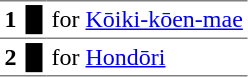<table border="1" cellspacing="0" cellpadding="3" frame="hsides" rules="rows" style="margin-top:.4em; text-align:left">
<tr>
<th>1</th>
<td><span>█</span></td>
<td>for <a href='#'>Kōiki-kōen-mae</a></td>
</tr>
<tr>
<th>2</th>
<td><span>█</span></td>
<td>for <a href='#'>Hondōri</a></td>
</tr>
</table>
